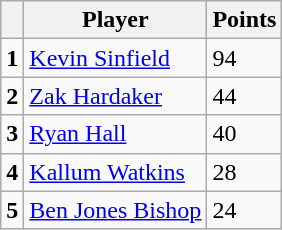<table class="wikitable">
<tr>
<th></th>
<th>Player</th>
<th>Points</th>
</tr>
<tr>
<td><strong>1</strong></td>
<td><a href='#'>Kevin Sinfield</a></td>
<td>94</td>
</tr>
<tr>
<td><strong>2</strong></td>
<td><a href='#'>Zak Hardaker</a></td>
<td>44</td>
</tr>
<tr>
<td><strong>3</strong></td>
<td><a href='#'>Ryan Hall</a></td>
<td>40</td>
</tr>
<tr>
<td><strong>4</strong></td>
<td><a href='#'>Kallum Watkins</a></td>
<td>28</td>
</tr>
<tr>
<td><strong>5</strong></td>
<td><a href='#'>Ben Jones Bishop</a></td>
<td>24</td>
</tr>
</table>
